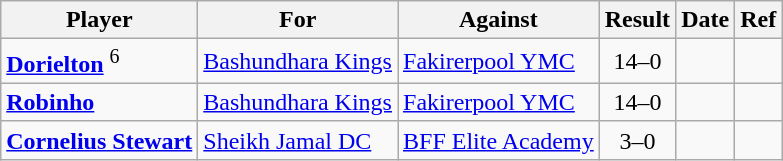<table class="wikitable">
<tr>
<th>Player</th>
<th>For</th>
<th>Against</th>
<th style="text-align:center">Result</th>
<th>Date</th>
<th>Ref</th>
</tr>
<tr>
<td> <strong><a href='#'>Dorielton</a></strong> <sup>6</sup></td>
<td><a href='#'>Bashundhara Kings</a></td>
<td><a href='#'>Fakirerpool YMC</a></td>
<td style="text-align:center;">14–0</td>
<td></td>
<td></td>
</tr>
<tr>
<td> <strong><a href='#'>Robinho</a></strong></td>
<td><a href='#'>Bashundhara Kings</a></td>
<td><a href='#'>Fakirerpool YMC</a></td>
<td style="text-align:center;">14–0</td>
<td></td>
<td></td>
</tr>
<tr>
<td> <strong><a href='#'>Cornelius Stewart</a></strong></td>
<td><a href='#'>Sheikh Jamal DC</a></td>
<td><a href='#'>BFF Elite Academy</a></td>
<td style="text-align:center;">3–0</td>
<td></td>
<td></td>
</tr>
</table>
